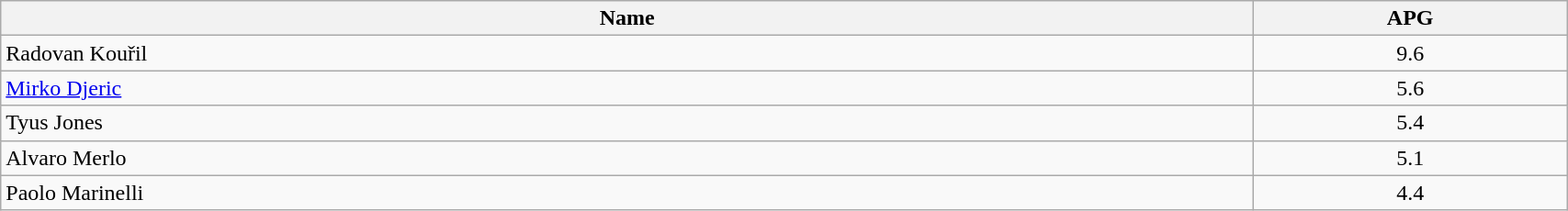<table class=wikitable width="90%">
<tr>
<th width="80%">Name</th>
<th width="20%">APG</th>
</tr>
<tr>
<td> Radovan Kouřil</td>
<td align=center>9.6</td>
</tr>
<tr>
<td> <a href='#'>Mirko Djeric</a></td>
<td align=center>5.6</td>
</tr>
<tr>
<td> Tyus Jones</td>
<td align=center>5.4</td>
</tr>
<tr>
<td> Alvaro Merlo</td>
<td align=center>5.1</td>
</tr>
<tr>
<td> Paolo Marinelli</td>
<td align=center>4.4</td>
</tr>
</table>
